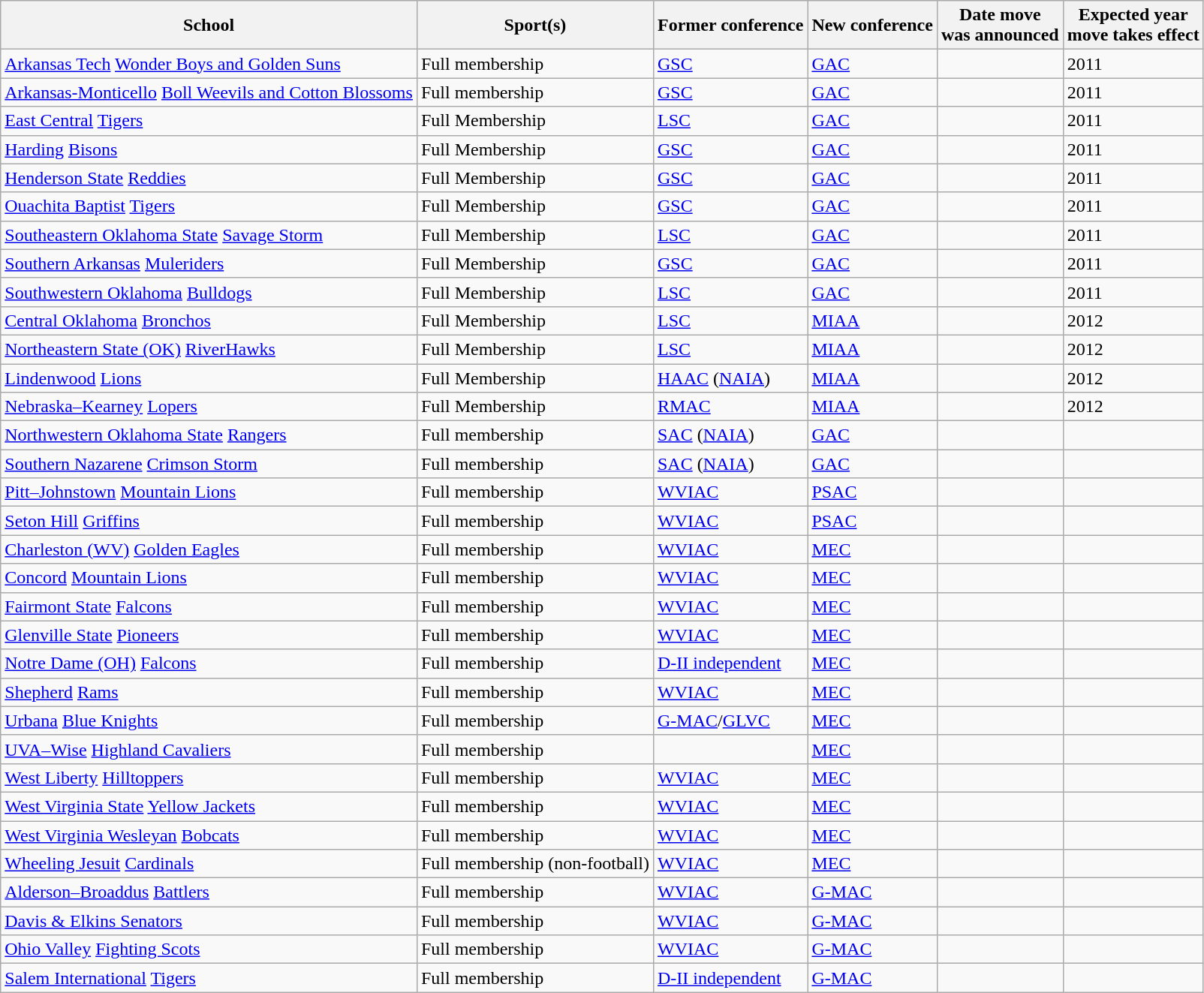<table class="wikitable sortable">
<tr>
<th scope="col">School</th>
<th scope="col">Sport(s)</th>
<th scope="col">Former conference</th>
<th scope="col">New conference</th>
<th scope="col">Date move<br>was announced</th>
<th scope="col">Expected year<br>move takes effect</th>
</tr>
<tr>
<td><a href='#'>Arkansas Tech</a> <a href='#'>Wonder Boys and Golden Suns</a></td>
<td>Full membership</td>
<td><a href='#'>GSC</a></td>
<td><a href='#'>GAC</a></td>
<td></td>
<td>2011</td>
</tr>
<tr>
<td><a href='#'>Arkansas-Monticello</a> <a href='#'>Boll Weevils and Cotton Blossoms</a></td>
<td>Full membership</td>
<td><a href='#'>GSC</a></td>
<td><a href='#'>GAC</a></td>
<td></td>
<td>2011</td>
</tr>
<tr>
<td><a href='#'>East Central</a> <a href='#'>Tigers</a></td>
<td>Full Membership</td>
<td><a href='#'>LSC</a></td>
<td><a href='#'>GAC</a></td>
<td></td>
<td>2011</td>
</tr>
<tr>
<td><a href='#'>Harding</a> <a href='#'>Bisons</a></td>
<td>Full Membership</td>
<td><a href='#'>GSC</a></td>
<td><a href='#'>GAC</a></td>
<td></td>
<td>2011</td>
</tr>
<tr>
<td><a href='#'>Henderson State</a> <a href='#'>Reddies</a></td>
<td>Full Membership</td>
<td><a href='#'>GSC</a></td>
<td><a href='#'>GAC</a></td>
<td></td>
<td>2011</td>
</tr>
<tr>
<td><a href='#'>Ouachita Baptist</a> <a href='#'>Tigers</a></td>
<td>Full Membership</td>
<td><a href='#'>GSC</a></td>
<td><a href='#'>GAC</a></td>
<td></td>
<td>2011</td>
</tr>
<tr>
<td><a href='#'>Southeastern Oklahoma State</a> <a href='#'>Savage Storm</a></td>
<td>Full Membership</td>
<td><a href='#'>LSC</a></td>
<td><a href='#'>GAC</a></td>
<td></td>
<td>2011</td>
</tr>
<tr>
<td><a href='#'>Southern Arkansas</a> <a href='#'>Muleriders</a></td>
<td>Full Membership</td>
<td><a href='#'>GSC</a></td>
<td><a href='#'>GAC</a></td>
<td></td>
<td>2011</td>
</tr>
<tr>
<td><a href='#'>Southwestern Oklahoma</a> <a href='#'>Bulldogs</a></td>
<td>Full Membership</td>
<td><a href='#'>LSC</a></td>
<td><a href='#'>GAC</a></td>
<td></td>
<td>2011</td>
</tr>
<tr>
<td><a href='#'>Central Oklahoma</a> <a href='#'>Bronchos</a></td>
<td>Full Membership</td>
<td><a href='#'>LSC</a></td>
<td><a href='#'>MIAA</a></td>
<td></td>
<td>2012</td>
</tr>
<tr>
<td><a href='#'>Northeastern State (OK)</a> <a href='#'>RiverHawks</a></td>
<td>Full Membership</td>
<td><a href='#'>LSC</a></td>
<td><a href='#'>MIAA</a></td>
<td></td>
<td>2012</td>
</tr>
<tr>
<td><a href='#'>Lindenwood</a> <a href='#'>Lions</a></td>
<td>Full Membership</td>
<td><a href='#'>HAAC</a> (<a href='#'>NAIA</a>)</td>
<td><a href='#'>MIAA</a></td>
<td></td>
<td>2012</td>
</tr>
<tr>
<td><a href='#'>Nebraska–Kearney</a> <a href='#'>Lopers</a></td>
<td>Full Membership</td>
<td><a href='#'>RMAC</a></td>
<td><a href='#'>MIAA</a></td>
<td></td>
<td>2012</td>
</tr>
<tr>
<td><a href='#'>Northwestern Oklahoma State</a> <a href='#'>Rangers</a></td>
<td>Full membership</td>
<td><a href='#'>SAC</a> (<a href='#'>NAIA</a>)</td>
<td><a href='#'>GAC</a></td>
<td></td>
<td></td>
</tr>
<tr>
<td><a href='#'>Southern Nazarene</a> <a href='#'>Crimson Storm</a></td>
<td>Full membership</td>
<td><a href='#'>SAC</a> (<a href='#'>NAIA</a>)</td>
<td><a href='#'>GAC</a></td>
<td></td>
<td></td>
</tr>
<tr>
<td><a href='#'>Pitt–Johnstown</a> <a href='#'>Mountain Lions</a></td>
<td>Full membership</td>
<td><a href='#'>WVIAC</a></td>
<td><a href='#'>PSAC</a></td>
<td></td>
<td></td>
</tr>
<tr>
<td><a href='#'>Seton Hill</a> <a href='#'>Griffins</a></td>
<td>Full membership</td>
<td><a href='#'>WVIAC</a></td>
<td><a href='#'>PSAC</a></td>
<td></td>
<td></td>
</tr>
<tr>
<td><a href='#'>Charleston (WV)</a> <a href='#'>Golden Eagles</a></td>
<td>Full membership</td>
<td><a href='#'>WVIAC</a></td>
<td><a href='#'>MEC</a></td>
<td></td>
<td></td>
</tr>
<tr>
<td><a href='#'>Concord</a> <a href='#'>Mountain Lions</a></td>
<td>Full membership</td>
<td><a href='#'>WVIAC</a></td>
<td><a href='#'>MEC</a></td>
<td></td>
<td></td>
</tr>
<tr>
<td><a href='#'>Fairmont State</a> <a href='#'>Falcons</a></td>
<td>Full membership</td>
<td><a href='#'>WVIAC</a></td>
<td><a href='#'>MEC</a></td>
<td></td>
<td></td>
</tr>
<tr>
<td><a href='#'>Glenville State</a> <a href='#'>Pioneers</a></td>
<td>Full membership</td>
<td><a href='#'>WVIAC</a></td>
<td><a href='#'>MEC</a></td>
<td></td>
<td></td>
</tr>
<tr>
<td><a href='#'>Notre Dame (OH)</a> <a href='#'>Falcons</a></td>
<td>Full membership</td>
<td><a href='#'>D-II independent</a></td>
<td><a href='#'>MEC</a></td>
<td></td>
<td></td>
</tr>
<tr>
<td><a href='#'>Shepherd</a> <a href='#'>Rams</a></td>
<td>Full membership</td>
<td><a href='#'>WVIAC</a></td>
<td><a href='#'>MEC</a></td>
<td></td>
<td></td>
</tr>
<tr>
<td><a href='#'>Urbana</a> <a href='#'>Blue Knights</a></td>
<td>Full membership</td>
<td><a href='#'>G-MAC</a>/<a href='#'>GLVC</a></td>
<td><a href='#'>MEC</a></td>
<td></td>
<td></td>
</tr>
<tr>
<td><a href='#'>UVA–Wise</a> <a href='#'>Highland Cavaliers</a></td>
<td>Full membership</td>
<td></td>
<td><a href='#'>MEC</a></td>
<td></td>
<td></td>
</tr>
<tr>
<td><a href='#'>West Liberty</a> <a href='#'>Hilltoppers</a></td>
<td>Full membership</td>
<td><a href='#'>WVIAC</a></td>
<td><a href='#'>MEC</a></td>
<td></td>
<td></td>
</tr>
<tr>
<td><a href='#'>West Virginia State</a> <a href='#'>Yellow Jackets</a></td>
<td>Full membership</td>
<td><a href='#'>WVIAC</a></td>
<td><a href='#'>MEC</a></td>
<td></td>
<td></td>
</tr>
<tr>
<td><a href='#'>West Virginia Wesleyan</a> <a href='#'>Bobcats</a></td>
<td>Full membership</td>
<td><a href='#'>WVIAC</a></td>
<td><a href='#'>MEC</a></td>
<td></td>
<td></td>
</tr>
<tr>
<td><a href='#'>Wheeling Jesuit</a> <a href='#'>Cardinals</a></td>
<td>Full membership (non-football)</td>
<td><a href='#'>WVIAC</a></td>
<td><a href='#'>MEC</a></td>
<td></td>
<td></td>
</tr>
<tr>
<td><a href='#'>Alderson–Broaddus</a> <a href='#'>Battlers</a></td>
<td>Full membership</td>
<td><a href='#'>WVIAC</a></td>
<td><a href='#'>G-MAC</a></td>
<td></td>
<td></td>
</tr>
<tr>
<td><a href='#'>Davis & Elkins Senators</a></td>
<td>Full membership</td>
<td><a href='#'>WVIAC</a></td>
<td><a href='#'>G-MAC</a></td>
<td></td>
<td></td>
</tr>
<tr>
<td><a href='#'>Ohio Valley</a> <a href='#'>Fighting Scots</a></td>
<td>Full membership</td>
<td><a href='#'>WVIAC</a></td>
<td><a href='#'>G-MAC</a></td>
<td></td>
<td></td>
</tr>
<tr>
<td><a href='#'>Salem International</a> <a href='#'>Tigers</a></td>
<td>Full membership</td>
<td><a href='#'>D-II independent</a></td>
<td><a href='#'>G-MAC</a></td>
<td></td>
<td></td>
</tr>
</table>
